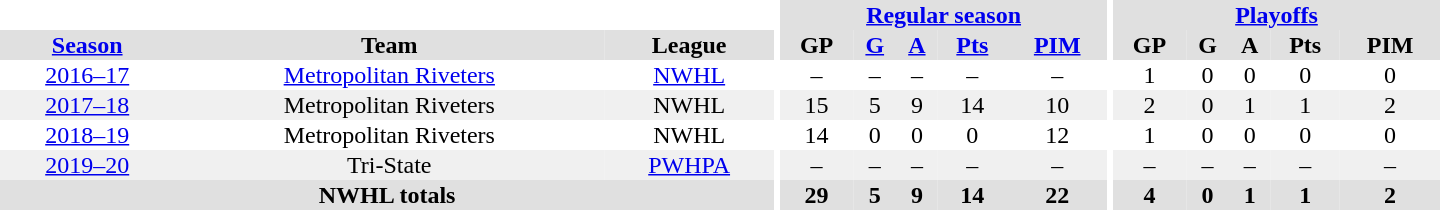<table border="0" cellpadding="1" cellspacing="0" style="text-align:center; width:60em">
<tr bgcolor="#e0e0e0">
<th colspan="3" bgcolor="#ffffff"></th>
<th rowspan="99" bgcolor="#ffffff"></th>
<th colspan="5"><a href='#'>Regular season</a></th>
<th rowspan="99" bgcolor="#ffffff"></th>
<th colspan="5"><a href='#'>Playoffs</a></th>
</tr>
<tr bgcolor="#e0e0e0">
<th><a href='#'>Season</a></th>
<th>Team</th>
<th>League</th>
<th>GP</th>
<th><a href='#'>G</a></th>
<th><a href='#'>A</a></th>
<th><a href='#'>Pts</a></th>
<th><a href='#'>PIM</a></th>
<th>GP</th>
<th>G</th>
<th>A</th>
<th>Pts</th>
<th>PIM</th>
</tr>
<tr>
<td><a href='#'>2016–17</a></td>
<td><a href='#'>Metropolitan Riveters</a></td>
<td><a href='#'>NWHL</a></td>
<td>–</td>
<td>–</td>
<td>–</td>
<td>–</td>
<td>–</td>
<td>1</td>
<td>0</td>
<td>0</td>
<td>0</td>
<td>0</td>
</tr>
<tr bgcolor="#f0f0f0">
<td><a href='#'>2017–18</a></td>
<td>Metropolitan Riveters</td>
<td>NWHL</td>
<td>15</td>
<td>5</td>
<td>9</td>
<td>14</td>
<td>10</td>
<td>2</td>
<td>0</td>
<td>1</td>
<td>1</td>
<td>2</td>
</tr>
<tr>
<td><a href='#'>2018–19</a></td>
<td>Metropolitan Riveters</td>
<td>NWHL</td>
<td>14</td>
<td>0</td>
<td>0</td>
<td>0</td>
<td>12</td>
<td>1</td>
<td>0</td>
<td>0</td>
<td>0</td>
<td>0</td>
</tr>
<tr bgcolor="#f0f0f0">
<td><a href='#'>2019–20</a></td>
<td>Tri-State</td>
<td><a href='#'>PWHPA</a></td>
<td>–</td>
<td>–</td>
<td>–</td>
<td>–</td>
<td>–</td>
<td>–</td>
<td>–</td>
<td>–</td>
<td>–</td>
<td>–</td>
</tr>
<tr bgcolor="#e0e0e0">
<th colspan="3">NWHL totals</th>
<th>29</th>
<th>5</th>
<th>9</th>
<th>14</th>
<th>22</th>
<th>4</th>
<th>0</th>
<th>1</th>
<th>1</th>
<th>2</th>
</tr>
</table>
